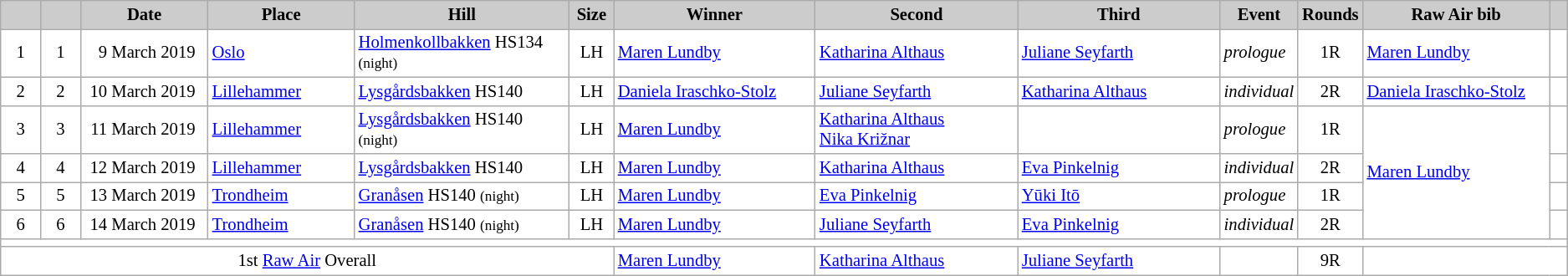<table class="wikitable plainrowheaders" style="background:#FFFFFF; font-size:86%; line-height:16px; border:gray solid 1px; border-collapse:collapse;">
<tr style="background:#CCCCCC; text-align:center;">
<th scope="col" style="background:#CCCCCC;" width='30px;"'></th>
<th scope="col" style="background:#CCCCCC;" width='30px;"'></th>
<th scope="col" style="background:#CCCCCC;" width='110px;"'>Date</th>
<th scope="col" style="background:#CCCCCC;" width='120px;"'>Place</th>
<th scope="col" style="background:#CCCCCC;" width='180px;"'>Hill</th>
<th scope="col" style="background:#CCCCCC;" width='30px;"'>Size</th>
<th scope="col" style="background:#CCCCCC;" width='180px;"'>Winner</th>
<th scope="col" style="background:#CCCCCC;" width='180px;"'>Second</th>
<th scope="col" style="background:#CCCCCC;" width='180px;"'>Third</th>
<th scope="col" style="background:#CCCCCC;" width='52px;"'>Event</th>
<th scope="col" style="background:#CCCCCC;" width='45px;"'>Rounds</th>
<th scope="col" style="background:#CCCCCC;" width='165px;"'>Raw Air bib</th>
<th scope="col" style="background:#CCCCCC;" width='10px;"'></th>
</tr>
<tr>
<td align=center>1</td>
<td align=center>1</td>
<td align=right>9 March 2019  </td>
<td> <a href='#'>Oslo</a></td>
<td><a href='#'>Holmenkollbakken</a> HS134 <small>(night)</small></td>
<td align=center>LH</td>
<td> <a href='#'>Maren Lundby</a></td>
<td> <a href='#'>Katharina Althaus</a></td>
<td> <a href='#'>Juliane Seyfarth</a></td>
<td><em>prologue</em></td>
<td align=center>1R</td>
<td> <a href='#'>Maren Lundby</a></td>
<td></td>
</tr>
<tr>
<td align=center>2</td>
<td align=center>2</td>
<td align=right>10 March 2019  </td>
<td> <a href='#'>Lillehammer</a></td>
<td><a href='#'>Lysgårdsbakken</a> HS140</td>
<td align=center>LH</td>
<td> <a href='#'>Daniela Iraschko-Stolz</a></td>
<td> <a href='#'>Juliane Seyfarth</a></td>
<td> <a href='#'>Katharina Althaus</a></td>
<td><em>individual</em></td>
<td align=center>2R</td>
<td> <a href='#'>Daniela Iraschko-Stolz</a></td>
<td></td>
</tr>
<tr>
<td align=center>3</td>
<td align=center>3</td>
<td align=right>11 March 2019  </td>
<td> <a href='#'>Lillehammer</a></td>
<td><a href='#'>Lysgårdsbakken</a> HS140 <small>(night)</small></td>
<td align=center>LH</td>
<td> <a href='#'>Maren Lundby</a></td>
<td> <a href='#'>Katharina Althaus</a><br> <a href='#'>Nika Križnar</a></td>
<td></td>
<td><em>prologue</em></td>
<td align=center>1R</td>
<td rowspan="4"> <a href='#'>Maren Lundby</a></td>
<td></td>
</tr>
<tr>
<td align=center>4</td>
<td align=center>4</td>
<td align=right>12 March 2019  </td>
<td> <a href='#'>Lillehammer</a></td>
<td><a href='#'>Lysgårdsbakken</a> HS140</td>
<td align=center>LH</td>
<td> <a href='#'>Maren Lundby</a></td>
<td> <a href='#'>Katharina Althaus</a></td>
<td> <a href='#'>Eva Pinkelnig</a></td>
<td><em>individual</em></td>
<td align=center>2R</td>
<td></td>
</tr>
<tr>
<td align=center>5</td>
<td align=center>5</td>
<td align=right>13 March 2019  </td>
<td> <a href='#'>Trondheim</a></td>
<td><a href='#'>Granåsen</a> HS140 <small>(night)</small></td>
<td align=center>LH</td>
<td> <a href='#'>Maren Lundby</a></td>
<td> <a href='#'>Eva Pinkelnig</a></td>
<td> <a href='#'>Yūki Itō</a></td>
<td><em>prologue</em></td>
<td align=center>1R</td>
<td></td>
</tr>
<tr>
<td align=center>6</td>
<td align=center>6</td>
<td align=right>14 March 2019  </td>
<td> <a href='#'>Trondheim</a></td>
<td><a href='#'>Granåsen</a> HS140 <small>(night)</small></td>
<td align=center>LH</td>
<td> <a href='#'>Maren Lundby</a></td>
<td> <a href='#'>Juliane Seyfarth</a></td>
<td> <a href='#'>Eva Pinkelnig</a></td>
<td><em>individual</em></td>
<td align=center>2R</td>
<td></td>
</tr>
<tr>
<td colspan="13"></td>
</tr>
<tr>
<td colspan=6 align=center>1st <a href='#'>Raw Air</a> Overall</td>
<td> <a href='#'>Maren Lundby</a></td>
<td> <a href='#'>Katharina Althaus</a></td>
<td> <a href='#'>Juliane Seyfarth</a></td>
<td></td>
<td align=center>9R</td>
<td colspan="2"></td>
</tr>
</table>
